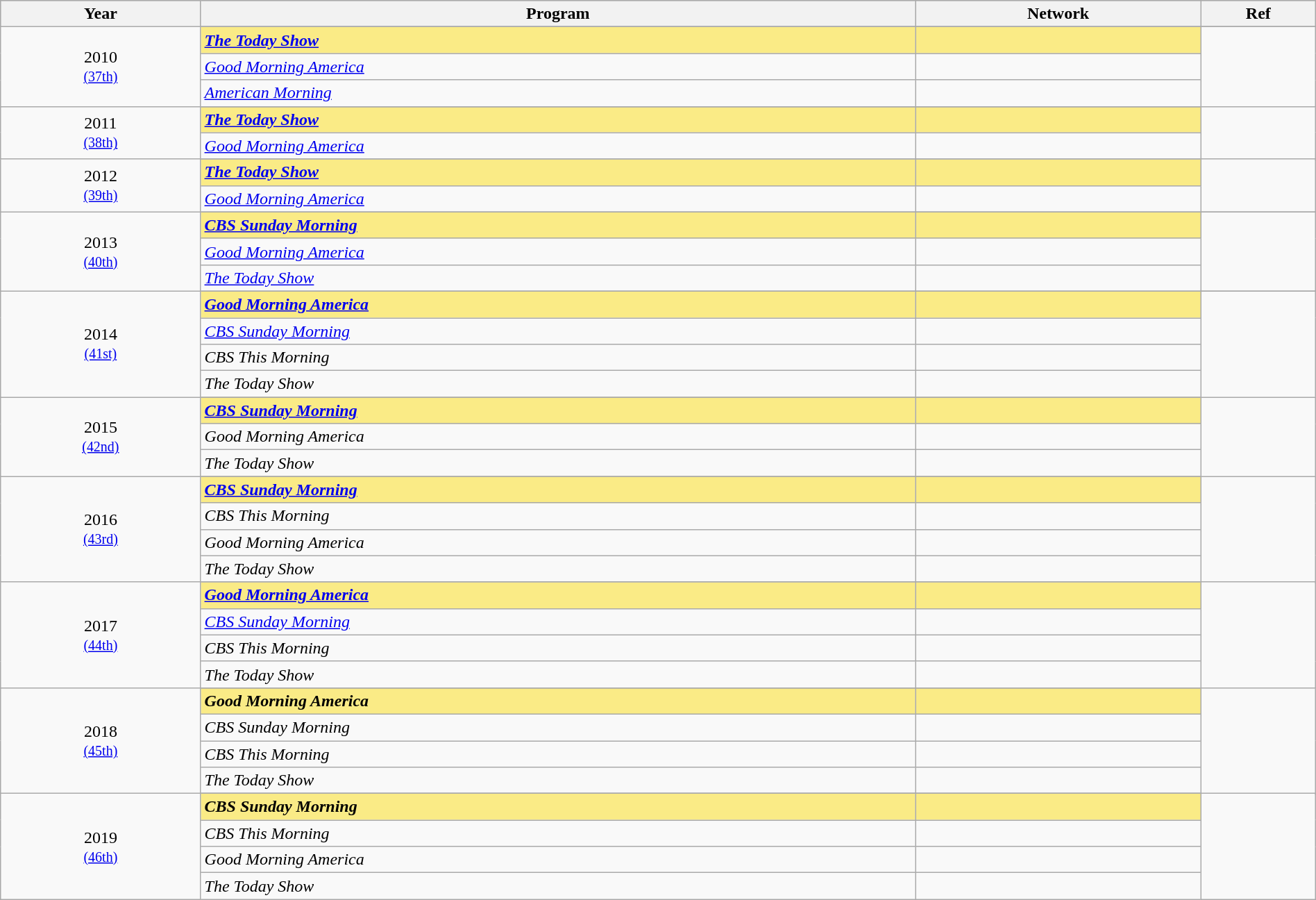<table class="wikitable" style="width:100%">
<tr style="background:#bebebe;">
<th style="width:7%;">Year</th>
<th style="width:25%;">Program</th>
<th style="width:10%;">Network</th>
<th style="width:4%;">Ref</th>
</tr>
<tr>
<td rowspan=4 style="text-align:center">2010 <br><small><a href='#'>(37th)</a></small></td>
</tr>
<tr>
<td style="background:#FAEB86"><strong><em><a href='#'>The Today Show</a></em></strong></td>
<td style="background:#FAEB86"></td>
<td rowspan=4 style="text-align:center"></td>
</tr>
<tr>
<td><em><a href='#'>Good Morning America</a></em></td>
<td></td>
</tr>
<tr>
<td><em><a href='#'>American Morning</a></em></td>
<td></td>
</tr>
<tr>
<td rowspan=3 style="text-align:center">2011 <br><small><a href='#'>(38th)</a></small></td>
</tr>
<tr>
<td style="background:#FAEB86"><strong><em><a href='#'>The Today Show</a></em></strong></td>
<td style="background:#FAEB86"></td>
<td rowspan=3></td>
</tr>
<tr>
<td><em><a href='#'>Good Morning America</a></em></td>
<td></td>
</tr>
<tr>
<td rowspan=3 style="text-align:center">2012 <br><small><a href='#'>(39th)</a></small></td>
</tr>
<tr>
<td style="background:#FAEB86"><strong><em><a href='#'>The Today Show</a></em></strong></td>
<td style="background:#FAEB86"></td>
<td rowspan=2></td>
</tr>
<tr>
<td><em><a href='#'>Good Morning America</a></em></td>
<td></td>
</tr>
<tr>
<td rowspan="4" style="text-align:center">2013 <br><small><a href='#'>(40th)</a></small></td>
</tr>
<tr>
<td style="background:#FAEB86"><strong><em><a href='#'>CBS Sunday Morning</a></em></strong></td>
<td style="background:#FAEB86"></td>
<td rowspan="3"></td>
</tr>
<tr>
<td><em><a href='#'>Good Morning America</a></em></td>
<td></td>
</tr>
<tr>
<td><em><a href='#'>The Today Show</a></em></td>
<td></td>
</tr>
<tr>
<td rowspan="5" style="text-align:center">2014 <br><small><a href='#'>(41st)</a></small></td>
</tr>
<tr>
<td style="background:#FAEB86"><strong><em><a href='#'>Good Morning America</a></em></strong></td>
<td style="background:#FAEB86"></td>
<td rowspan=5 style="text-align:center"></td>
</tr>
<tr>
<td><em><a href='#'>CBS Sunday Morning</a></em></td>
<td></td>
</tr>
<tr>
<td><em>CBS This Morning</em></td>
<td></td>
</tr>
<tr>
<td><em>The Today Show</em></td>
<td></td>
</tr>
<tr>
<td rowspan="4" style="text-align:center">2015 <br><small><a href='#'>(42nd)</a></small></td>
</tr>
<tr>
<td style="background:#FAEB86"><strong><em><a href='#'>CBS Sunday Morning</a></em></strong></td>
<td style="background:#FAEB86"></td>
<td rowspan=4 style="text-align:center"></td>
</tr>
<tr>
<td><em>Good Morning America</em></td>
<td></td>
</tr>
<tr>
<td><em>The Today Show</em></td>
<td></td>
</tr>
<tr>
<td rowspan="5" style="text-align:center">2016 <br><small><a href='#'>(43rd)</a></small></td>
</tr>
<tr>
<td style="background:#FAEB86"><strong><em><a href='#'>CBS Sunday Morning</a></em></strong></td>
<td style="background:#FAEB86"></td>
<td rowspan=5 style="text-align:center"></td>
</tr>
<tr>
<td><em>CBS This Morning</em></td>
<td></td>
</tr>
<tr>
<td><em>Good Morning America</em></td>
<td></td>
</tr>
<tr>
<td><em>The Today Show</em></td>
<td></td>
</tr>
<tr>
<td rowspan="5" style="text-align:center">2017 <br><small><a href='#'>(44th)</a></small></td>
</tr>
<tr>
<td style="background:#FAEB86"><strong><em><a href='#'>Good Morning America</a></em></strong></td>
<td style="background:#FAEB86"></td>
<td rowspan=5 style="text-align:center"></td>
</tr>
<tr>
<td><em><a href='#'>CBS Sunday Morning</a></em></td>
<td></td>
</tr>
<tr>
<td><em>CBS This Morning</em></td>
<td></td>
</tr>
<tr>
<td><em>The Today Show</em></td>
<td></td>
</tr>
<tr>
<td rowspan="5" style="text-align:center">2018 <br><small><a href='#'>(45th)</a></small></td>
</tr>
<tr>
<td style="background:#FAEB86"><strong><em>Good Morning America</em></strong></td>
<td style="background:#FAEB86"></td>
<td rowspan=5 style="text-align:center"></td>
</tr>
<tr>
<td><em>CBS Sunday Morning</em></td>
<td></td>
</tr>
<tr>
<td><em>CBS This Morning</em></td>
<td></td>
</tr>
<tr>
<td><em>The Today Show</em></td>
<td></td>
</tr>
<tr>
<td rowspan="5" style="text-align:center">2019 <br><small><a href='#'>(46th)</a></small></td>
</tr>
<tr>
<td style="background:#FAEB86"><strong><em>CBS Sunday Morning</em></strong></td>
<td style="background:#FAEB86"></td>
<td rowspan=5 style="text-align:center"></td>
</tr>
<tr>
<td><em>CBS This Morning</em></td>
<td></td>
</tr>
<tr>
<td><em>Good Morning America</em></td>
<td></td>
</tr>
<tr>
<td><em>The Today Show</em></td>
<td></td>
</tr>
</table>
